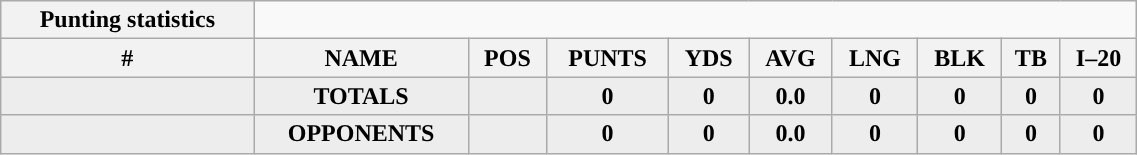<table style="width:60%; text-align:center;" class="wikitable collapsible collapsed">
<tr>
<th style="text-align:center; ">Punting statistics</th>
</tr>
<tr>
<th>#</th>
<th>NAME</th>
<th>POS</th>
<th>PUNTS</th>
<th>YDS</th>
<th>AVG</th>
<th>LNG</th>
<th>BLK</th>
<th>TB</th>
<th>I–20</th>
</tr>
<tr style="background-color:#ededed;">
<td></td>
<td><strong>TOTALS</strong></td>
<td></td>
<td><strong>0</strong></td>
<td><strong>0</strong></td>
<td><strong>0.0</strong></td>
<td><strong>0</strong></td>
<td><strong>0</strong></td>
<td><strong>0</strong></td>
<td><strong>0</strong></td>
</tr>
<tr style="background-color:#ededed;">
<td></td>
<td><strong>OPPONENTS</strong></td>
<td></td>
<td><strong>0</strong></td>
<td><strong>0</strong></td>
<td><strong>0.0</strong></td>
<td><strong>0</strong></td>
<td><strong>0</strong></td>
<td><strong>0</strong></td>
<td><strong>0</strong></td>
</tr>
</table>
